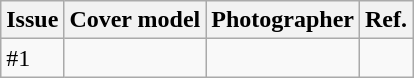<table class="sortable wikitable">
<tr>
<th>Issue</th>
<th>Cover model</th>
<th>Photographer</th>
<th>Ref.</th>
</tr>
<tr>
<td>#1</td>
<td></td>
<td></td>
<td></td>
</tr>
</table>
